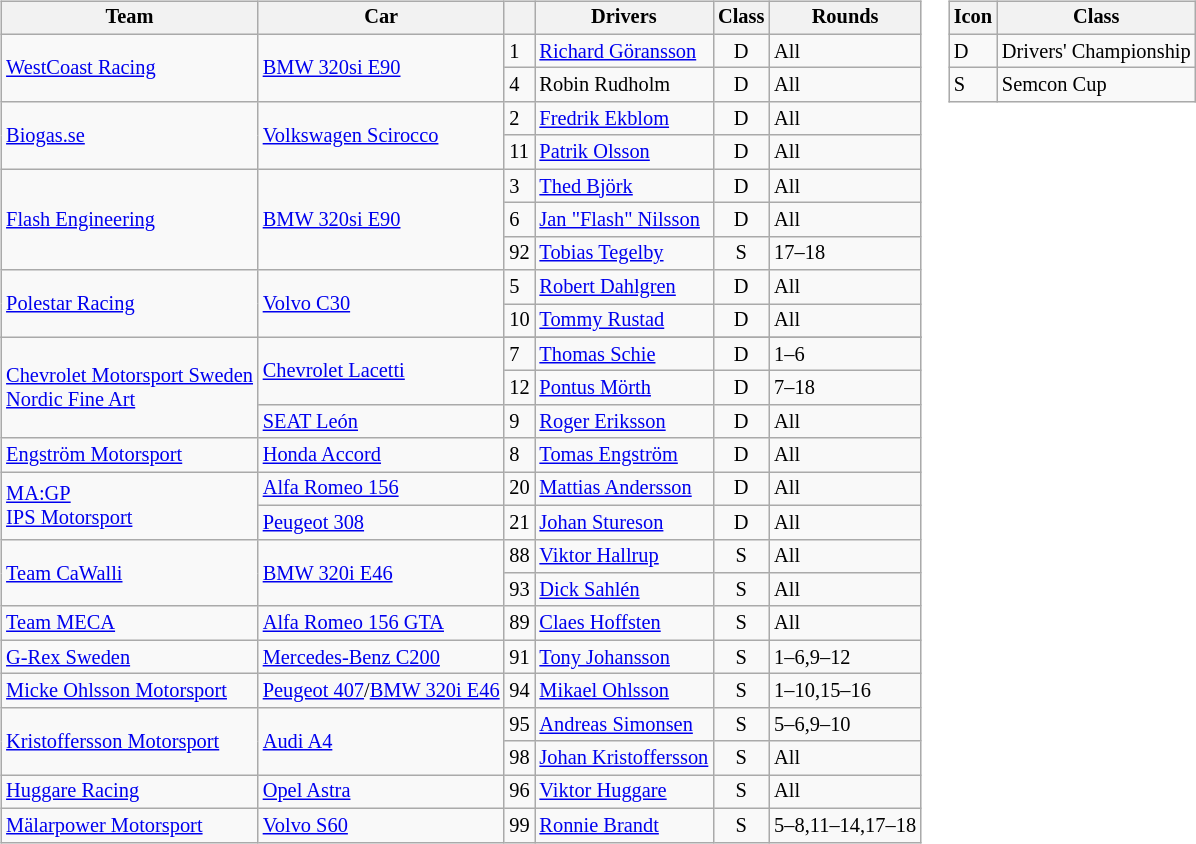<table>
<tr>
<td><br><table class="wikitable" style="font-size: 85%;">
<tr>
<th>Team</th>
<th>Car</th>
<th></th>
<th>Drivers</th>
<th>Class</th>
<th>Rounds</th>
</tr>
<tr>
<td rowspan="2"><a href='#'>WestCoast Racing</a></td>
<td rowspan="2"><a href='#'>BMW 320si E90</a></td>
<td>1</td>
<td> <a href='#'>Richard Göransson</a></td>
<td align=center>D</td>
<td>All</td>
</tr>
<tr>
<td>4</td>
<td> Robin Rudholm</td>
<td align=center>D</td>
<td>All</td>
</tr>
<tr>
<td rowspan="2"><a href='#'>Biogas.se</a></td>
<td rowspan="2"><a href='#'>Volkswagen Scirocco</a></td>
<td>2</td>
<td> <a href='#'>Fredrik Ekblom</a></td>
<td align=center>D</td>
<td>All</td>
</tr>
<tr>
<td>11</td>
<td> <a href='#'>Patrik Olsson</a></td>
<td align=center>D</td>
<td>All</td>
</tr>
<tr>
<td rowspan="3"><a href='#'>Flash Engineering</a></td>
<td rowspan="3"><a href='#'>BMW 320si E90</a></td>
<td>3</td>
<td> <a href='#'>Thed Björk</a></td>
<td align=center>D</td>
<td>All</td>
</tr>
<tr>
<td>6</td>
<td> <a href='#'>Jan "Flash" Nilsson</a></td>
<td align=center>D</td>
<td>All</td>
</tr>
<tr>
<td>92</td>
<td> <a href='#'>Tobias Tegelby</a></td>
<td align=center>S</td>
<td>17–18</td>
</tr>
<tr>
<td rowspan="2"><a href='#'>Polestar Racing</a></td>
<td rowspan="2"><a href='#'>Volvo C30</a></td>
<td>5</td>
<td> <a href='#'>Robert Dahlgren</a></td>
<td align=center>D</td>
<td>All</td>
</tr>
<tr>
<td>10</td>
<td> <a href='#'>Tommy Rustad</a></td>
<td align=center>D</td>
<td>All</td>
</tr>
<tr>
<td rowspan="4"><a href='#'>Chevrolet Motorsport Sweden</a><br><a href='#'>Nordic Fine Art</a></td>
<td rowspan="3"><a href='#'>Chevrolet Lacetti</a></td>
</tr>
<tr>
<td>7</td>
<td> <a href='#'>Thomas Schie</a></td>
<td align=center>D</td>
<td>1–6</td>
</tr>
<tr>
<td>12</td>
<td> <a href='#'>Pontus Mörth</a></td>
<td align=center>D</td>
<td>7–18</td>
</tr>
<tr>
<td><a href='#'>SEAT León</a></td>
<td>9</td>
<td> <a href='#'>Roger Eriksson</a></td>
<td align=center>D</td>
<td>All</td>
</tr>
<tr>
<td><a href='#'>Engström Motorsport</a></td>
<td><a href='#'>Honda Accord</a></td>
<td>8</td>
<td> <a href='#'>Tomas Engström</a></td>
<td align=center>D</td>
<td>All</td>
</tr>
<tr>
<td rowspan="2"><a href='#'>MA:GP</a><br><a href='#'>IPS Motorsport</a></td>
<td><a href='#'>Alfa Romeo 156</a></td>
<td>20</td>
<td> <a href='#'>Mattias Andersson</a></td>
<td align=center>D</td>
<td>All</td>
</tr>
<tr>
<td><a href='#'>Peugeot 308</a></td>
<td>21</td>
<td> <a href='#'>Johan Stureson</a></td>
<td align=center>D</td>
<td>All</td>
</tr>
<tr>
<td rowspan="2"><a href='#'>Team CaWalli</a></td>
<td rowspan="2"><a href='#'>BMW 320i E46</a></td>
<td>88</td>
<td> <a href='#'>Viktor Hallrup</a></td>
<td align=center>S</td>
<td>All</td>
</tr>
<tr>
<td>93</td>
<td> <a href='#'>Dick Sahlén</a></td>
<td align=center>S</td>
<td>All</td>
</tr>
<tr>
<td><a href='#'>Team MECA</a></td>
<td><a href='#'>Alfa Romeo 156 GTA</a></td>
<td>89</td>
<td> <a href='#'>Claes Hoffsten</a></td>
<td align=center>S</td>
<td>All</td>
</tr>
<tr>
<td><a href='#'>G-Rex Sweden</a></td>
<td><a href='#'>Mercedes-Benz C200</a></td>
<td>91</td>
<td> <a href='#'>Tony Johansson</a></td>
<td align=center>S</td>
<td>1–6,9–12</td>
</tr>
<tr>
<td><a href='#'>Micke Ohlsson Motorsport</a></td>
<td><a href='#'>Peugeot 407</a>/<a href='#'>BMW 320i E46</a></td>
<td>94</td>
<td> <a href='#'>Mikael Ohlsson</a></td>
<td align=center>S</td>
<td>1–10,15–16</td>
</tr>
<tr>
<td rowspan="2"><a href='#'>Kristoffersson Motorsport</a></td>
<td rowspan="2"><a href='#'>Audi A4</a></td>
<td>95</td>
<td> <a href='#'>Andreas Simonsen</a></td>
<td align=center>S</td>
<td>5–6,9–10</td>
</tr>
<tr>
<td>98</td>
<td> <a href='#'>Johan Kristoffersson</a></td>
<td align=center>S</td>
<td>All</td>
</tr>
<tr>
<td><a href='#'>Huggare Racing</a></td>
<td><a href='#'>Opel Astra</a></td>
<td>96</td>
<td> <a href='#'>Viktor Huggare</a></td>
<td align=center>S</td>
<td>All</td>
</tr>
<tr>
<td><a href='#'>Mälarpower Motorsport</a></td>
<td><a href='#'>Volvo S60</a></td>
<td>99</td>
<td> <a href='#'>Ronnie Brandt</a></td>
<td align=center>S</td>
<td>5–8,11–14,17–18</td>
</tr>
</table>
</td>
<td valign="top"><br><table class="wikitable" style="font-size: 85%;">
<tr>
<th>Icon</th>
<th>Class</th>
</tr>
<tr>
<td>D</td>
<td>Drivers' Championship</td>
</tr>
<tr>
<td>S</td>
<td>Semcon Cup</td>
</tr>
</table>
</td>
</tr>
</table>
